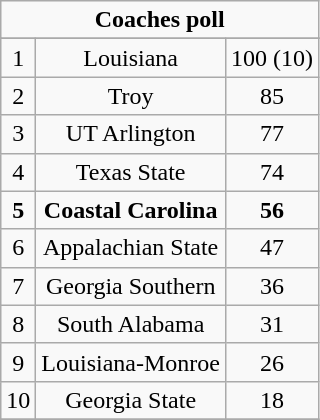<table class="wikitable">
<tr align="center">
<td align="center" Colspan="3"><strong>Coaches poll</strong></td>
</tr>
<tr align="center">
</tr>
<tr align="center">
<td>1</td>
<td>Louisiana</td>
<td>100 (10)</td>
</tr>
<tr align="center">
<td>2</td>
<td>Troy</td>
<td>85</td>
</tr>
<tr align="center">
<td>3</td>
<td>UT Arlington</td>
<td>77</td>
</tr>
<tr align="center">
<td>4</td>
<td>Texas State</td>
<td>74</td>
</tr>
<tr align="center">
<td><strong>5</strong></td>
<td><strong>Coastal Carolina</strong></td>
<td><strong>56</strong></td>
</tr>
<tr align="center">
<td>6</td>
<td>Appalachian State</td>
<td>47</td>
</tr>
<tr align="center">
<td>7</td>
<td>Georgia Southern</td>
<td>36</td>
</tr>
<tr align="center">
<td>8</td>
<td>South Alabama</td>
<td>31</td>
</tr>
<tr align="center">
<td>9</td>
<td>Louisiana-Monroe</td>
<td>26</td>
</tr>
<tr align="center">
<td>10</td>
<td>Georgia State</td>
<td>18</td>
</tr>
<tr align="center">
</tr>
</table>
